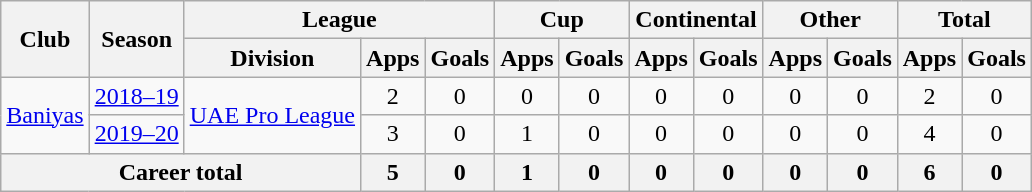<table class="wikitable" style="text-align: center">
<tr>
<th rowspan="2">Club</th>
<th rowspan="2">Season</th>
<th colspan="3">League</th>
<th colspan="2">Cup</th>
<th colspan="2">Continental</th>
<th colspan="2">Other</th>
<th colspan="2">Total</th>
</tr>
<tr>
<th>Division</th>
<th>Apps</th>
<th>Goals</th>
<th>Apps</th>
<th>Goals</th>
<th>Apps</th>
<th>Goals</th>
<th>Apps</th>
<th>Goals</th>
<th>Apps</th>
<th>Goals</th>
</tr>
<tr>
<td rowspan="2"><a href='#'>Baniyas</a></td>
<td><a href='#'>2018–19</a></td>
<td rowspan="2"><a href='#'>UAE Pro League</a></td>
<td>2</td>
<td>0</td>
<td>0</td>
<td>0</td>
<td>0</td>
<td>0</td>
<td>0</td>
<td>0</td>
<td>2</td>
<td>0</td>
</tr>
<tr>
<td><a href='#'>2019–20</a></td>
<td>3</td>
<td>0</td>
<td>1</td>
<td>0</td>
<td>0</td>
<td>0</td>
<td>0</td>
<td>0</td>
<td>4</td>
<td>0</td>
</tr>
<tr>
<th colspan="3"><strong>Career total</strong></th>
<th>5</th>
<th>0</th>
<th>1</th>
<th>0</th>
<th>0</th>
<th>0</th>
<th>0</th>
<th>0</th>
<th>6</th>
<th>0</th>
</tr>
</table>
